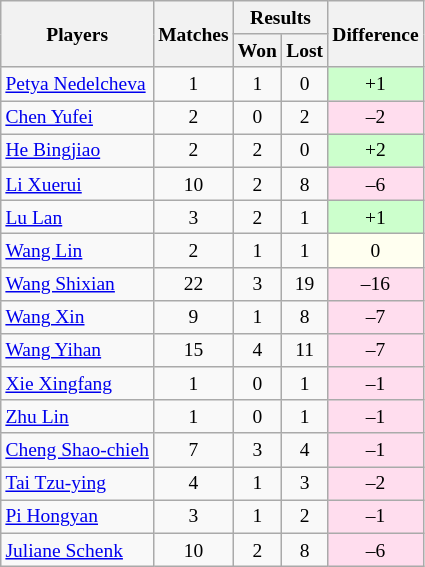<table class=wikitable style="text-align:center; font-size:small">
<tr>
<th rowspan="2">Players</th>
<th rowspan="2">Matches</th>
<th colspan="2">Results</th>
<th rowspan="2">Difference</th>
</tr>
<tr>
<th>Won</th>
<th>Lost</th>
</tr>
<tr>
<td align="left"> <a href='#'>Petya Nedelcheva</a></td>
<td>1</td>
<td>1</td>
<td>0</td>
<td bgcolor="#ccffcc">+1</td>
</tr>
<tr>
<td align="left"> <a href='#'>Chen Yufei</a></td>
<td>2</td>
<td>0</td>
<td>2</td>
<td bgcolor="#ffddee">–2</td>
</tr>
<tr>
<td align="left"> <a href='#'>He Bingjiao</a></td>
<td>2</td>
<td>2</td>
<td>0</td>
<td bgcolor="ccffcc">+2</td>
</tr>
<tr>
<td align="left"> <a href='#'>Li Xuerui</a></td>
<td>10</td>
<td>2</td>
<td>8</td>
<td bgcolor="#ffddee">–6</td>
</tr>
<tr>
<td align="left"> <a href='#'>Lu Lan</a></td>
<td>3</td>
<td>2</td>
<td>1</td>
<td bgcolor="#ccffcc">+1</td>
</tr>
<tr>
<td align="left"> <a href='#'>Wang Lin</a></td>
<td>2</td>
<td>1</td>
<td>1</td>
<td bgcolor="#fffff0">0</td>
</tr>
<tr>
<td align="left"> <a href='#'>Wang Shixian</a></td>
<td>22</td>
<td>3</td>
<td>19</td>
<td bgcolor="#ffddee">–16</td>
</tr>
<tr>
<td align="left"> <a href='#'>Wang Xin</a></td>
<td>9</td>
<td>1</td>
<td>8</td>
<td bgcolor="#ffddee">–7</td>
</tr>
<tr>
<td align="left"> <a href='#'>Wang Yihan</a></td>
<td>15</td>
<td>4</td>
<td>11</td>
<td bgcolor="#ffddee">–7</td>
</tr>
<tr>
<td align="left"> <a href='#'>Xie Xingfang</a></td>
<td>1</td>
<td>0</td>
<td>1</td>
<td bgcolor="#ffddee">–1</td>
</tr>
<tr>
<td align="left"> <a href='#'>Zhu Lin</a></td>
<td>1</td>
<td>0</td>
<td>1</td>
<td bgcolor="#ffddee">–1</td>
</tr>
<tr>
<td align="left"> <a href='#'>Cheng Shao-chieh</a></td>
<td>7</td>
<td>3</td>
<td>4</td>
<td bgcolor="#ffddee">–1</td>
</tr>
<tr>
<td align="left"> <a href='#'>Tai Tzu-ying</a></td>
<td>4</td>
<td>1</td>
<td>3</td>
<td bgcolor="#ffddee">–2</td>
</tr>
<tr>
<td align="left"> <a href='#'>Pi Hongyan</a></td>
<td>3</td>
<td>1</td>
<td>2</td>
<td bgcolor="#ffddee">–1</td>
</tr>
<tr>
<td align="left"> <a href='#'>Juliane Schenk</a></td>
<td>10</td>
<td>2</td>
<td>8</td>
<td bgcolor="#ffddee">–6</td>
</tr>
</table>
